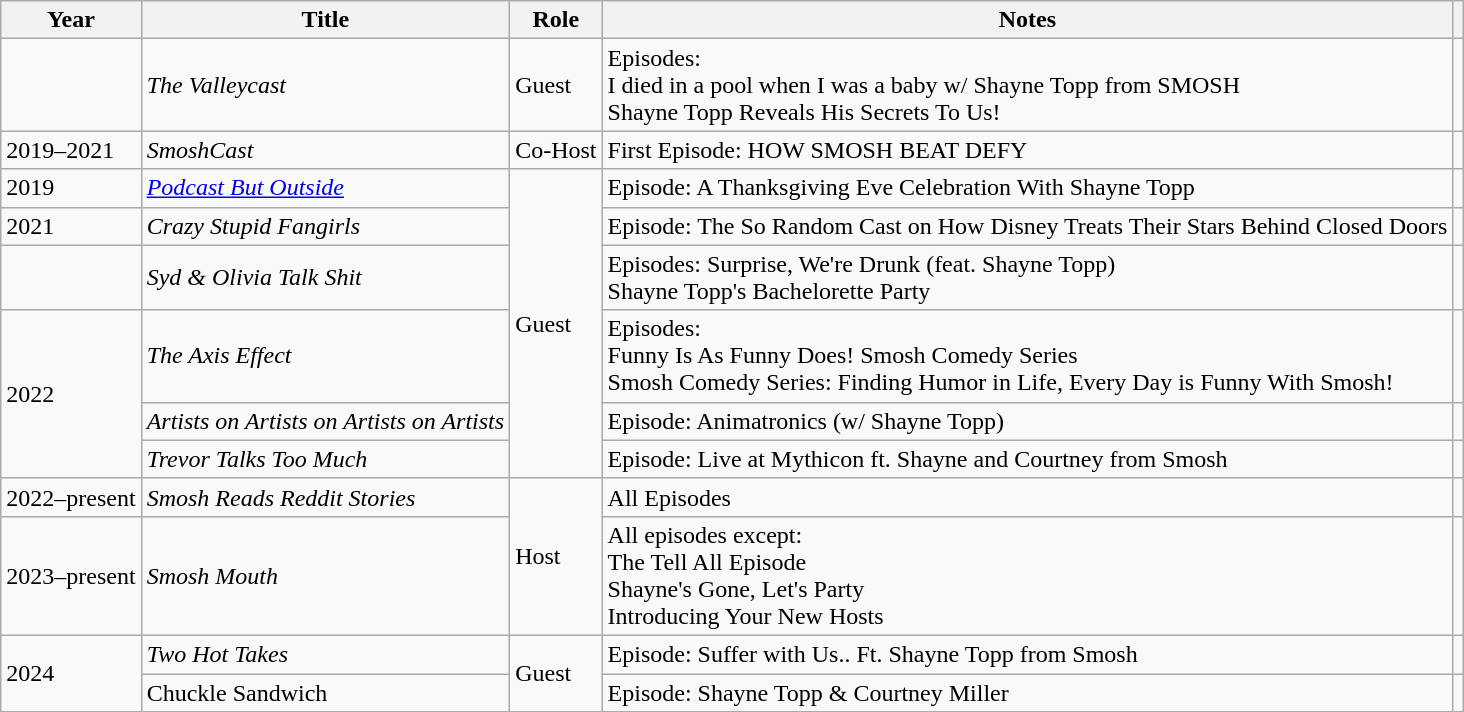<table class="wikitable sortable">
<tr>
<th>Year</th>
<th>Title</th>
<th>Role</th>
<th>Notes</th>
<th class="unsortable"></th>
</tr>
<tr>
<td></td>
<td><em>The Valleycast</em></td>
<td>Guest</td>
<td>Episodes:<br>I died in a pool when I was a baby w/ Shayne Topp from SMOSH<br>Shayne Topp Reveals His Secrets To Us!</td>
<td></td>
</tr>
<tr>
<td>2019–2021</td>
<td><em>SmoshCast</em></td>
<td>Co-Host</td>
<td>First Episode: HOW SMOSH BEAT DEFY</td>
<td></td>
</tr>
<tr>
<td>2019</td>
<td><em><a href='#'>Podcast But Outside</a></em></td>
<td rowspan=6>Guest</td>
<td>Episode: A Thanksgiving Eve Celebration With Shayne Topp</td>
<td></td>
</tr>
<tr>
<td>2021</td>
<td><em>Crazy Stupid Fangirls</em></td>
<td>Episode: The So Random Cast on How Disney Treats Their Stars Behind Closed Doors</td>
<td></td>
</tr>
<tr>
<td></td>
<td><em>Syd & Olivia Talk Shit</em></td>
<td>Episodes: Surprise, We're Drunk (feat. Shayne Topp) <br>Shayne Topp's Bachelorette Party</td>
<td></td>
</tr>
<tr>
<td rowspan=3>2022</td>
<td><em>The Axis Effect</em></td>
<td>Episodes:<br>Funny Is As Funny Does! Smosh Comedy Series<br>Smosh Comedy Series: Finding Humor in Life, Every Day is Funny With Smosh!</td>
<td></td>
</tr>
<tr>
<td><em>Artists on Artists on Artists on Artists</em></td>
<td>Episode: Animatronics (w/ Shayne Topp)</td>
<td></td>
</tr>
<tr>
<td><em>Trevor Talks Too Much</em></td>
<td>Episode: Live at Mythicon ft. Shayne and Courtney from Smosh</td>
<td></td>
</tr>
<tr>
<td>2022–present</td>
<td><em>Smosh Reads Reddit Stories</em></td>
<td rowspan=2>Host</td>
<td>All Episodes</td>
<td></td>
</tr>
<tr>
<td>2023–present</td>
<td><em>Smosh Mouth</em></td>
<td>All episodes except:<br>The Tell All Episode<br>Shayne's Gone, Let's Party<br>Introducing Your New Hosts</td>
<td></td>
</tr>
<tr>
<td rowspan="2">2024</td>
<td><em>Two Hot Takes</em></td>
<td rowspan="2">Guest</td>
<td>Episode: Suffer with Us.. Ft. Shayne Topp from Smosh</td>
<td></td>
</tr>
<tr>
<td>Chuckle Sandwich</td>
<td>Episode: Shayne Topp & Courtney Miller</td>
<td></td>
</tr>
</table>
